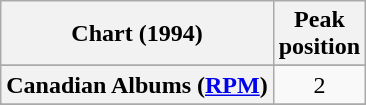<table class="wikitable sortable plainrowheaders">
<tr>
<th scope="col">Chart (1994)</th>
<th scope="col">Peak<br>position</th>
</tr>
<tr>
</tr>
<tr>
</tr>
<tr>
<th scope="row">Canadian Albums (<a href='#'>RPM</a>)</th>
<td style="text-align:center;">2</td>
</tr>
<tr>
</tr>
<tr>
</tr>
<tr>
</tr>
<tr>
</tr>
<tr>
</tr>
<tr>
</tr>
<tr>
</tr>
<tr>
</tr>
</table>
